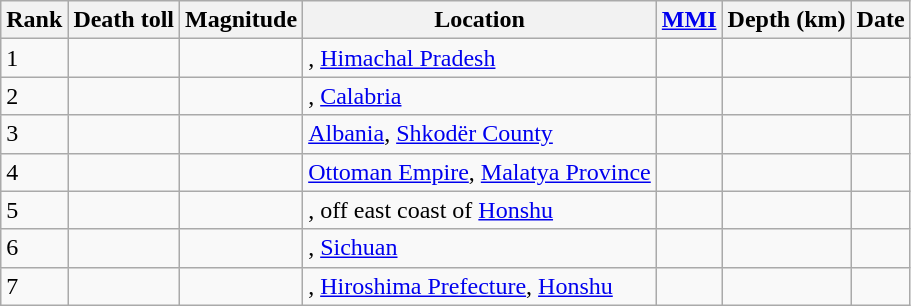<table class="sortable wikitable"  style="font-size:100%;">
<tr>
<th>Rank</th>
<th>Death toll</th>
<th>Magnitude</th>
<th>Location</th>
<th><a href='#'>MMI</a></th>
<th>Depth (km)</th>
<th>Date</th>
</tr>
<tr>
<td>1</td>
<td></td>
<td></td>
<td>, <a href='#'>Himachal Pradesh</a></td>
<td></td>
<td></td>
<td></td>
</tr>
<tr>
<td>2</td>
<td></td>
<td></td>
<td>, <a href='#'>Calabria</a></td>
<td></td>
<td></td>
<td></td>
</tr>
<tr>
<td>3</td>
<td></td>
<td></td>
<td> <a href='#'>Albania</a>, <a href='#'>Shkodër County</a></td>
<td></td>
<td></td>
<td></td>
</tr>
<tr>
<td>4</td>
<td></td>
<td></td>
<td> <a href='#'>Ottoman Empire</a>, <a href='#'>Malatya Province</a></td>
<td></td>
<td></td>
<td></td>
</tr>
<tr>
<td>5</td>
<td></td>
<td></td>
<td>, off east coast of <a href='#'>Honshu</a></td>
<td></td>
<td></td>
<td></td>
</tr>
<tr>
<td>6</td>
<td></td>
<td></td>
<td>, <a href='#'>Sichuan</a></td>
<td></td>
<td></td>
<td></td>
</tr>
<tr>
<td>7</td>
<td></td>
<td></td>
<td>, <a href='#'>Hiroshima Prefecture</a>, <a href='#'>Honshu</a></td>
<td></td>
<td></td>
<td></td>
</tr>
</table>
